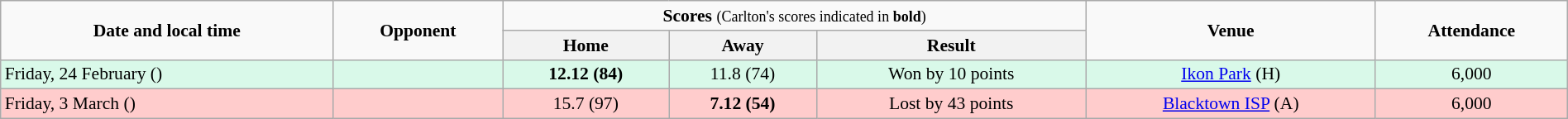<table class="wikitable" style="font-size:90%; text-align:center; width: 100%; margin-left: auto; margin-right: auto;">
<tr>
<td rowspan=2><strong>Date and local time</strong></td>
<td rowspan=2><strong>Opponent</strong></td>
<td colspan=3><strong>Scores</strong> <small>(Carlton's scores indicated in <strong>bold</strong>)</small></td>
<td rowspan=2><strong>Venue</strong></td>
<td rowspan=2><strong>Attendance</strong></td>
</tr>
<tr>
<th>Home</th>
<th>Away</th>
<th>Result</th>
</tr>
<tr style="background:#d9f9e9;">
<td align=left>Friday, 24 February ()</td>
<td align=left></td>
<td><strong>12.12 (84)</strong></td>
<td>11.8 (74)</td>
<td>Won by 10 points</td>
<td><a href='#'>Ikon Park</a> (H)</td>
<td>6,000</td>
</tr>
<tr style="background:#fcc;">
<td align=left>Friday, 3 March ()</td>
<td align=left></td>
<td>15.7 (97)</td>
<td><strong>7.12 (54)</strong></td>
<td>Lost by 43 points</td>
<td><a href='#'>Blacktown ISP</a> (A)</td>
<td>6,000</td>
</tr>
</table>
